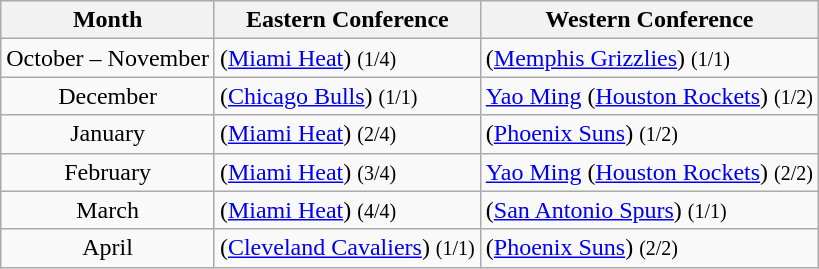<table class="wikitable sortable">
<tr>
<th>Month</th>
<th>Eastern Conference</th>
<th>Western Conference</th>
</tr>
<tr>
<td align=center>October – November</td>
<td> (<a href='#'>Miami Heat</a>) <small>(1/4)</small></td>
<td> (<a href='#'>Memphis Grizzlies</a>) <small>(1/1)</small></td>
</tr>
<tr>
<td align=center>December</td>
<td> (<a href='#'>Chicago Bulls</a>) <small>(1/1)</small></td>
<td><a href='#'>Yao Ming</a> (<a href='#'>Houston Rockets</a>) <small>(1/2)</small></td>
</tr>
<tr>
<td align=center>January</td>
<td> (<a href='#'>Miami Heat</a>) <small>(2/4)</small></td>
<td> (<a href='#'>Phoenix Suns</a>) <small>(1/2)</small></td>
</tr>
<tr>
<td align=center>February</td>
<td> (<a href='#'>Miami Heat</a>) <small>(3/4)</small></td>
<td><a href='#'>Yao Ming</a> (<a href='#'>Houston Rockets</a>) <small>(2/2)</small></td>
</tr>
<tr>
<td align=center>March</td>
<td> (<a href='#'>Miami Heat</a>) <small>(4/4)</small></td>
<td> (<a href='#'>San Antonio Spurs</a>) <small>(1/1)</small></td>
</tr>
<tr>
<td align=center>April</td>
<td> (<a href='#'>Cleveland Cavaliers</a>) <small>(1/1)</small></td>
<td> (<a href='#'>Phoenix Suns</a>) <small>(2/2)</small></td>
</tr>
</table>
